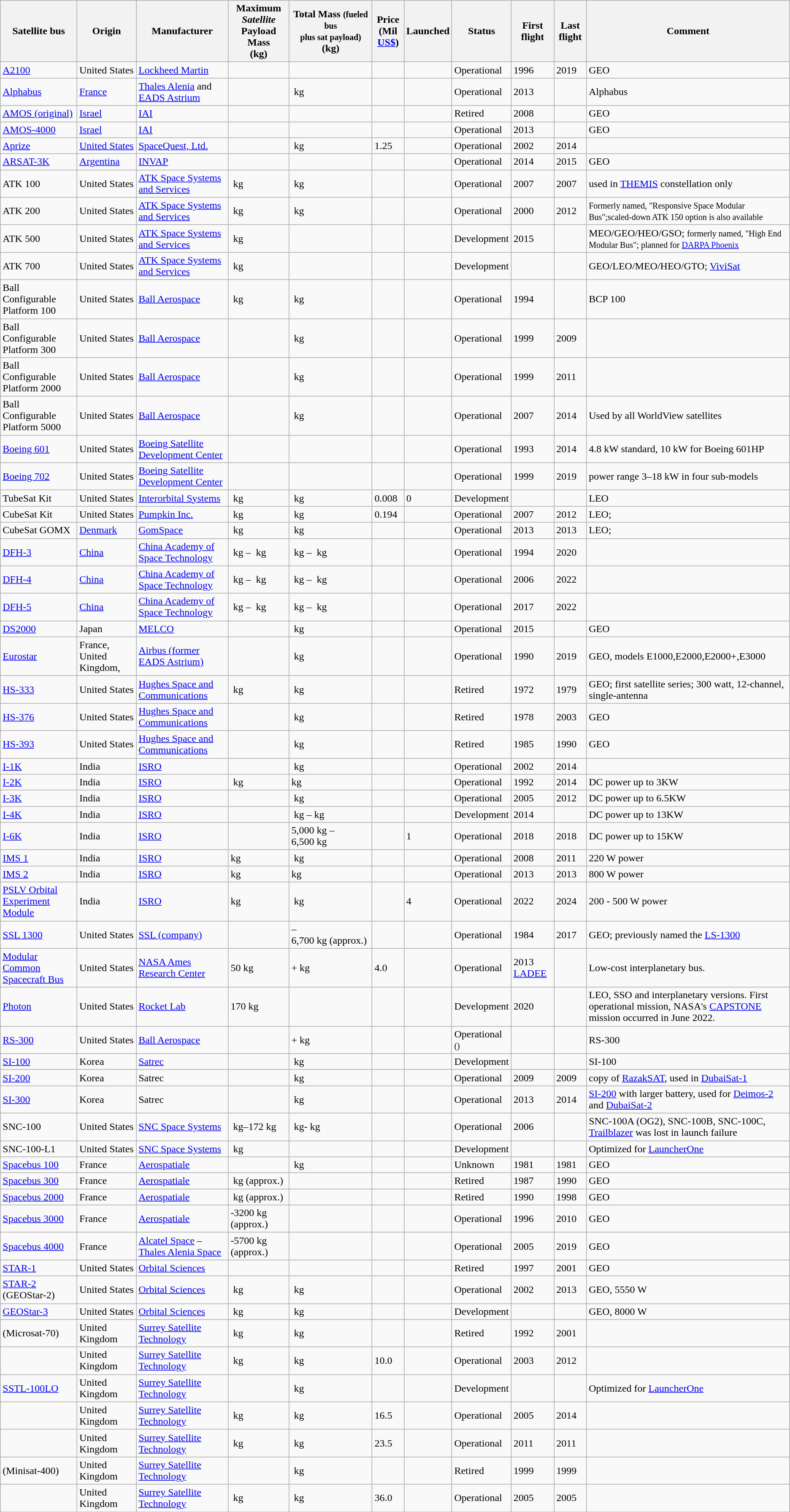<table class="wikitable sortable">
<tr>
<th>Satellite bus</th>
<th>Origin</th>
<th>Manufacturer</th>
<th>Maximum <br> <em>Satellite</em> Payload Mass <br>(kg)</th>
<th>Total Mass <small>(fueled bus<br>plus sat payload)<br></small>(kg)</th>
<th>Price<br>(Mil <a href='#'>US$</a>)</th>
<th data-sort-type="number">Launched</th>
<th>Status</th>
<th>First flight</th>
<th>Last flight</th>
<th>Comment</th>
</tr>
<tr>
<td><a href='#'>A2100</a></td>
<td>United States</td>
<td><a href='#'>Lockheed Martin</a></td>
<td></td>
<td></td>
<td></td>
<td></td>
<td>Operational</td>
<td>1996</td>
<td>2019</td>
<td>GEO</td>
</tr>
<tr>
<td><a href='#'>Alphabus</a></td>
<td><a href='#'>France</a></td>
<td><a href='#'>Thales Alenia</a> and <a href='#'>EADS Astrium</a></td>
<td></td>
<td> kg</td>
<td></td>
<td></td>
<td>Operational</td>
<td>2013</td>
<td></td>
<td>Alphabus</td>
</tr>
<tr>
<td><a href='#'>AMOS (original)</a></td>
<td><a href='#'>Israel</a></td>
<td><a href='#'>IAI</a></td>
<td></td>
<td></td>
<td></td>
<td></td>
<td>Retired</td>
<td>2008</td>
<td></td>
<td>GEO</td>
</tr>
<tr>
<td><a href='#'>AMOS-4000</a></td>
<td><a href='#'>Israel</a></td>
<td><a href='#'>IAI</a></td>
<td></td>
<td></td>
<td></td>
<td></td>
<td>Operational</td>
<td>2013</td>
<td></td>
<td>GEO</td>
</tr>
<tr>
<td><a href='#'>Aprize</a></td>
<td><a href='#'>United States</a></td>
<td><a href='#'>SpaceQuest, Ltd.</a></td>
<td></td>
<td> kg</td>
<td>1.25</td>
<td></td>
<td>Operational</td>
<td>2002</td>
<td>2014</td>
<td></td>
</tr>
<tr>
<td><a href='#'>ARSAT-3K</a></td>
<td><a href='#'>Argentina</a></td>
<td><a href='#'>INVAP</a></td>
<td></td>
<td></td>
<td></td>
<td></td>
<td>Operational</td>
<td>2014</td>
<td>2015</td>
<td>GEO</td>
</tr>
<tr>
<td>ATK 100</td>
<td>United States</td>
<td><a href='#'>ATK Space Systems and Services</a></td>
<td> kg</td>
<td> kg</td>
<td></td>
<td></td>
<td>Operational</td>
<td>2007</td>
<td>2007</td>
<td>used in <a href='#'>THEMIS</a> constellation only</td>
</tr>
<tr>
<td>ATK 200</td>
<td>United States</td>
<td><a href='#'>ATK Space Systems and Services</a></td>
<td> kg</td>
<td> kg</td>
<td></td>
<td></td>
<td>Operational</td>
<td>2000</td>
<td>2012</td>
<td><small>Formerly named, "Responsive Space Modular Bus";scaled-down ATK 150 option is also available</small></td>
</tr>
<tr>
<td>ATK 500</td>
<td>United States</td>
<td><a href='#'>ATK Space Systems and Services</a></td>
<td> kg</td>
<td></td>
<td></td>
<td></td>
<td>Development</td>
<td>2015</td>
<td></td>
<td>MEO/GEO/HEO/GSO; <small>formerly named, "High End Modular Bus"; planned for <a href='#'>DARPA Phoenix</a></small></td>
</tr>
<tr>
<td>ATK 700</td>
<td>United States</td>
<td><a href='#'>ATK Space Systems and Services</a></td>
<td> kg</td>
<td></td>
<td></td>
<td></td>
<td>Development</td>
<td></td>
<td></td>
<td>GEO/LEO/MEO/HEO/GTO; <a href='#'>ViviSat</a></td>
</tr>
<tr>
<td>Ball Configurable Platform 100</td>
<td>United States</td>
<td><a href='#'>Ball Aerospace</a></td>
<td> kg</td>
<td> kg</td>
<td></td>
<td></td>
<td>Operational</td>
<td>1994</td>
<td></td>
<td>BCP 100</td>
</tr>
<tr>
<td>Ball Configurable Platform 300</td>
<td>United States</td>
<td><a href='#'>Ball Aerospace</a></td>
<td></td>
<td> kg</td>
<td></td>
<td></td>
<td>Operational</td>
<td>1999</td>
<td>2009</td>
</tr>
<tr>
<td>Ball Configurable Platform 2000</td>
<td>United States</td>
<td><a href='#'>Ball Aerospace</a></td>
<td></td>
<td> kg</td>
<td></td>
<td></td>
<td>Operational</td>
<td>1999</td>
<td>2011</td>
<td></td>
</tr>
<tr>
<td>Ball Configurable Platform 5000</td>
<td>United States</td>
<td><a href='#'>Ball Aerospace</a></td>
<td></td>
<td> kg</td>
<td></td>
<td></td>
<td>Operational</td>
<td>2007</td>
<td>2014</td>
<td>Used by all WorldView satellites</td>
</tr>
<tr>
<td><a href='#'>Boeing 601</a></td>
<td>United States</td>
<td><a href='#'>Boeing Satellite Development Center</a></td>
<td></td>
<td></td>
<td></td>
<td></td>
<td>Operational</td>
<td>1993</td>
<td>2014</td>
<td>4.8 kW standard, 10 kW for Boeing 601HP</td>
</tr>
<tr>
<td><a href='#'>Boeing 702</a></td>
<td>United States</td>
<td><a href='#'>Boeing Satellite Development Center</a></td>
<td></td>
<td></td>
<td></td>
<td></td>
<td>Operational</td>
<td>1999</td>
<td>2019</td>
<td>power range 3–18 kW in four sub-models</td>
</tr>
<tr>
<td>TubeSat Kit</td>
<td>United States</td>
<td><a href='#'>Interorbital Systems</a></td>
<td> kg</td>
<td> kg</td>
<td>0.008</td>
<td>0</td>
<td>Development</td>
<td></td>
<td></td>
<td>LEO</td>
</tr>
<tr>
<td>CubeSat Kit</td>
<td>United States</td>
<td><a href='#'>Pumpkin Inc.</a></td>
<td> kg</td>
<td> kg</td>
<td>0.194</td>
<td></td>
<td>Operational</td>
<td>2007</td>
<td>2012</td>
<td>LEO;</td>
</tr>
<tr>
<td>CubeSat GOMX</td>
<td><a href='#'>Denmark</a></td>
<td><a href='#'>GomSpace</a></td>
<td> kg</td>
<td> kg</td>
<td></td>
<td></td>
<td>Operational</td>
<td>2013</td>
<td>2013</td>
<td>LEO;</td>
</tr>
<tr>
<td><a href='#'>DFH-3</a></td>
<td><a href='#'>China</a></td>
<td><a href='#'>China Academy of Space Technology</a></td>
<td> kg –  kg</td>
<td> kg –  kg</td>
<td></td>
<td></td>
<td>Operational</td>
<td>1994</td>
<td>2020</td>
<td></td>
</tr>
<tr>
<td><a href='#'>DFH-4</a></td>
<td><a href='#'>China</a></td>
<td><a href='#'>China Academy of Space Technology</a></td>
<td> kg –  kg</td>
<td> kg –  kg</td>
<td></td>
<td></td>
<td>Operational</td>
<td>2006</td>
<td>2022</td>
<td></td>
</tr>
<tr>
<td><a href='#'>DFH-5</a></td>
<td><a href='#'>China</a></td>
<td><a href='#'>China Academy of Space Technology</a></td>
<td> kg –  kg</td>
<td> kg –  kg</td>
<td></td>
<td></td>
<td>Operational</td>
<td>2017</td>
<td>2022</td>
<td></td>
</tr>
<tr>
<td><a href='#'>DS2000</a></td>
<td>Japan</td>
<td><a href='#'>MELCO</a></td>
<td></td>
<td> kg</td>
<td></td>
<td></td>
<td>Operational</td>
<td>2015</td>
<td></td>
<td>GEO</td>
</tr>
<tr>
<td><a href='#'>Eurostar</a></td>
<td>France, United Kingdom, </td>
<td><a href='#'>Airbus (former EADS Astrium)</a></td>
<td></td>
<td> kg</td>
<td></td>
<td></td>
<td>Operational</td>
<td>1990</td>
<td>2019</td>
<td>GEO, models E1000,E2000,E2000+,E3000</td>
</tr>
<tr>
<td><a href='#'>HS-333</a></td>
<td>United States</td>
<td><a href='#'>Hughes Space and Communications</a></td>
<td> kg</td>
<td> kg</td>
<td></td>
<td></td>
<td>Retired</td>
<td>1972</td>
<td>1979</td>
<td>GEO; first satellite series; 300 watt, 12-channel, single-antenna</td>
</tr>
<tr>
<td><a href='#'>HS-376</a></td>
<td>United States</td>
<td><a href='#'>Hughes Space and Communications</a></td>
<td></td>
<td> kg</td>
<td></td>
<td></td>
<td>Retired</td>
<td>1978</td>
<td>2003</td>
<td>GEO</td>
</tr>
<tr>
<td><a href='#'>HS-393</a></td>
<td>United States</td>
<td><a href='#'>Hughes Space and Communications</a></td>
<td></td>
<td> kg</td>
<td></td>
<td></td>
<td>Retired</td>
<td>1985</td>
<td>1990</td>
<td>GEO</td>
</tr>
<tr>
<td><a href='#'>I-1K</a></td>
<td>India</td>
<td><a href='#'>ISRO</a></td>
<td></td>
<td> kg</td>
<td></td>
<td></td>
<td>Operational</td>
<td>2002</td>
<td>2014</td>
<td></td>
</tr>
<tr>
<td><a href='#'>I-2K</a></td>
<td>India</td>
<td><a href='#'>ISRO</a></td>
<td> kg</td>
<td> kg</td>
<td></td>
<td></td>
<td>Operational</td>
<td>1992</td>
<td>2014</td>
<td>DC power up to 3KW</td>
</tr>
<tr>
<td><a href='#'>I-3K</a></td>
<td>India</td>
<td><a href='#'>ISRO</a></td>
<td></td>
<td> kg</td>
<td></td>
<td></td>
<td>Operational</td>
<td>2005</td>
<td>2012</td>
<td>DC power up to 6.5KW</td>
</tr>
<tr>
<td><a href='#'>I-4K</a></td>
<td>India</td>
<td><a href='#'>ISRO</a></td>
<td></td>
<td> kg –  kg</td>
<td></td>
<td></td>
<td>Development</td>
<td>2014</td>
<td></td>
<td>DC power up to 13KW</td>
</tr>
<tr>
<td><a href='#'>I-6K</a></td>
<td>India</td>
<td><a href='#'>ISRO</a></td>
<td></td>
<td>5,000 kg – 6,500 kg </td>
<td></td>
<td>1</td>
<td>Operational</td>
<td>2018</td>
<td>2018</td>
<td>DC power up to 15KW</td>
</tr>
<tr>
<td><a href='#'>IMS 1</a></td>
<td>India</td>
<td><a href='#'>ISRO</a></td>
<td> kg</td>
<td> kg</td>
<td></td>
<td></td>
<td>Operational</td>
<td>2008</td>
<td>2011</td>
<td>220 W power</td>
</tr>
<tr>
<td><a href='#'>IMS 2</a></td>
<td>India</td>
<td><a href='#'>ISRO</a></td>
<td> kg</td>
<td> kg</td>
<td></td>
<td></td>
<td>Operational</td>
<td>2013</td>
<td>2013</td>
<td>800 W power</td>
</tr>
<tr>
<td><a href='#'>PSLV Orbital Experiment Module</a></td>
<td>India</td>
<td><a href='#'>ISRO</a></td>
<td> kg</td>
<td> kg</td>
<td></td>
<td>4</td>
<td>Operational</td>
<td>2022</td>
<td>2024</td>
<td>200 - 500 W power</td>
</tr>
<tr>
<td><a href='#'>SSL 1300</a></td>
<td>United States</td>
<td><a href='#'>SSL (company)</a></td>
<td></td>
<td>–6,700 kg (approx.)</td>
<td></td>
<td></td>
<td>Operational</td>
<td>1984</td>
<td>2017</td>
<td>GEO; previously named the <a href='#'>LS-1300</a></td>
</tr>
<tr>
<td><a href='#'>Modular Common Spacecraft Bus</a></td>
<td>United States</td>
<td><a href='#'>NASA Ames Research Center</a></td>
<td>50 kg</td>
<td>+ kg</td>
<td>4.0</td>
<td></td>
<td>Operational</td>
<td>2013 <a href='#'>LADEE</a></td>
<td></td>
<td>Low-cost interplanetary bus.</td>
</tr>
<tr>
<td><a href='#'>Photon</a></td>
<td>United States</td>
<td><a href='#'>Rocket Lab</a></td>
<td>170 kg</td>
<td></td>
<td></td>
<td></td>
<td>Development</td>
<td>2020</td>
<td></td>
<td>LEO, SSO and interplanetary versions. First operational mission, NASA's <a href='#'>CAPSTONE</a> mission occurred in June 2022.</td>
</tr>
<tr>
<td><a href='#'>RS-300</a></td>
<td>United States</td>
<td><a href='#'>Ball Aerospace</a></td>
<td></td>
<td>+ kg</td>
<td></td>
<td></td>
<td>Operational <br><small>()</small></td>
<td></td>
<td></td>
<td>RS-300</td>
</tr>
<tr>
<td><a href='#'>SI-100</a></td>
<td>Korea</td>
<td><a href='#'>Satrec</a></td>
<td></td>
<td> kg</td>
<td></td>
<td></td>
<td>Development</td>
<td></td>
<td></td>
<td>SI-100</td>
</tr>
<tr>
<td><a href='#'>SI-200</a></td>
<td>Korea</td>
<td>Satrec</td>
<td></td>
<td> kg</td>
<td></td>
<td></td>
<td>Operational</td>
<td>2009</td>
<td>2009</td>
<td>copy of <a href='#'>RazakSAT</a>, used in <a href='#'>DubaiSat-1</a></td>
</tr>
<tr>
<td><a href='#'>SI-300</a></td>
<td>Korea</td>
<td>Satrec</td>
<td></td>
<td> kg</td>
<td></td>
<td></td>
<td>Operational</td>
<td>2013</td>
<td>2014</td>
<td><a href='#'>SI-200</a> with larger battery, used for <a href='#'>Deimos-2</a> and <a href='#'>DubaiSat-2</a></td>
</tr>
<tr>
<td>SNC-100</td>
<td>United States</td>
<td><a href='#'>SNC Space Systems</a></td>
<td> kg–172 kg</td>
<td> kg- kg</td>
<td></td>
<td></td>
<td>Operational</td>
<td>2006</td>
<td></td>
<td>SNC-100A (OG2), SNC-100B, SNC-100C, <a href='#'>Trailblazer</a> was lost in launch failure</td>
</tr>
<tr>
<td>SNC-100-L1</td>
<td>United States</td>
<td><a href='#'>SNC Space Systems</a></td>
<td> kg</td>
<td></td>
<td></td>
<td></td>
<td>Development</td>
<td></td>
<td></td>
<td>Optimized for <a href='#'>LauncherOne</a></td>
</tr>
<tr>
<td><a href='#'>Spacebus 100</a></td>
<td>France</td>
<td><a href='#'>Aerospatiale</a></td>
<td></td>
<td> kg</td>
<td></td>
<td></td>
<td>Unknown</td>
<td>1981</td>
<td>1981</td>
<td>GEO</td>
</tr>
<tr>
<td><a href='#'>Spacebus 300</a></td>
<td>France</td>
<td><a href='#'>Aerospatiale</a></td>
<td> kg (approx.)</td>
<td></td>
<td></td>
<td></td>
<td>Retired</td>
<td>1987</td>
<td>1990</td>
<td>GEO</td>
</tr>
<tr>
<td><a href='#'>Spacebus 2000</a></td>
<td>France</td>
<td><a href='#'>Aerospatiale</a></td>
<td> kg (approx.)</td>
<td></td>
<td></td>
<td></td>
<td>Retired</td>
<td>1990</td>
<td>1998</td>
<td>GEO</td>
</tr>
<tr>
<td><a href='#'>Spacebus 3000</a></td>
<td>France</td>
<td><a href='#'>Aerospatiale</a></td>
<td>-3200 kg (approx.)</td>
<td></td>
<td></td>
<td></td>
<td>Operational</td>
<td>1996</td>
<td>2010</td>
<td>GEO</td>
</tr>
<tr>
<td><a href='#'>Spacebus 4000</a></td>
<td>France</td>
<td><a href='#'>Alcatel Space</a> – <a href='#'>Thales Alenia Space</a></td>
<td>-5700 kg (approx.)</td>
<td></td>
<td></td>
<td></td>
<td>Operational</td>
<td>2005</td>
<td>2019</td>
<td>GEO</td>
</tr>
<tr>
<td><a href='#'>STAR-1</a></td>
<td>United States</td>
<td><a href='#'>Orbital Sciences</a></td>
<td></td>
<td></td>
<td></td>
<td></td>
<td>Retired</td>
<td>1997</td>
<td>2001</td>
<td>GEO</td>
</tr>
<tr>
<td><a href='#'>STAR-2</a> (GEOStar-2)</td>
<td>United States</td>
<td><a href='#'>Orbital Sciences</a></td>
<td> kg</td>
<td> kg</td>
<td></td>
<td></td>
<td>Operational</td>
<td>2002</td>
<td>2013</td>
<td>GEO, 5550 W</td>
</tr>
<tr>
<td><a href='#'>GEOStar-3</a></td>
<td>United States</td>
<td><a href='#'>Orbital Sciences</a></td>
<td> kg</td>
<td> kg</td>
<td></td>
<td></td>
<td>Development</td>
<td></td>
<td></td>
<td>GEO, 8000 W</td>
</tr>
<tr>
<td> (Microsat-70)</td>
<td>United Kingdom</td>
<td><a href='#'>Surrey Satellite Technology</a></td>
<td> kg</td>
<td> kg</td>
<td></td>
<td></td>
<td>Retired</td>
<td>1992</td>
<td>2001</td>
<td></td>
</tr>
<tr>
<td></td>
<td>United Kingdom</td>
<td><a href='#'>Surrey Satellite Technology</a></td>
<td> kg</td>
<td> kg</td>
<td>10.0</td>
<td></td>
<td>Operational</td>
<td>2003</td>
<td>2012</td>
<td></td>
</tr>
<tr>
<td><a href='#'>SSTL-100LO</a></td>
<td>United Kingdom</td>
<td><a href='#'>Surrey Satellite Technology</a></td>
<td></td>
<td> kg</td>
<td></td>
<td></td>
<td>Development</td>
<td></td>
<td></td>
<td>Optimized for <a href='#'>LauncherOne</a></td>
</tr>
<tr>
<td></td>
<td>United Kingdom</td>
<td><a href='#'>Surrey Satellite Technology</a></td>
<td> kg</td>
<td> kg</td>
<td>16.5</td>
<td></td>
<td>Operational</td>
<td>2005</td>
<td>2014</td>
<td></td>
</tr>
<tr>
<td></td>
<td>United Kingdom</td>
<td><a href='#'>Surrey Satellite Technology</a></td>
<td> kg</td>
<td> kg</td>
<td>23.5</td>
<td></td>
<td>Operational</td>
<td>2011</td>
<td>2011</td>
<td></td>
</tr>
<tr>
<td> (Minisat-400)</td>
<td>United Kingdom</td>
<td><a href='#'>Surrey Satellite Technology</a></td>
<td></td>
<td> kg</td>
<td></td>
<td></td>
<td>Retired</td>
<td>1999</td>
<td>1999</td>
<td></td>
</tr>
<tr>
<td></td>
<td>United Kingdom</td>
<td><a href='#'>Surrey Satellite Technology</a></td>
<td> kg</td>
<td> kg</td>
<td>36.0</td>
<td></td>
<td>Operational</td>
<td>2005</td>
<td>2005</td>
<td></td>
</tr>
<tr>
</tr>
</table>
